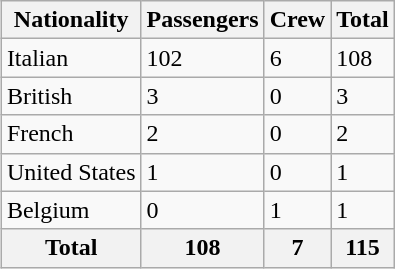<table class="wikitable sortable mw-collapsible mw-collapsed" style="float: right; margin-right: 0; margin-left: 1em; margin-top:0;">
<tr>
<th>Nationality</th>
<th>Passengers</th>
<th>Crew</th>
<th>Total</th>
</tr>
<tr>
<td>Italian</td>
<td>102</td>
<td>6</td>
<td>108</td>
</tr>
<tr>
<td>British</td>
<td>3</td>
<td>0</td>
<td>3</td>
</tr>
<tr>
<td>French</td>
<td>2</td>
<td>0</td>
<td>2</td>
</tr>
<tr>
<td>United States</td>
<td>1</td>
<td>0</td>
<td>1</td>
</tr>
<tr>
<td>Belgium</td>
<td>0</td>
<td>1</td>
<td>1</td>
</tr>
<tr>
<th>Total</th>
<th>108</th>
<th>7</th>
<th>115</th>
</tr>
</table>
